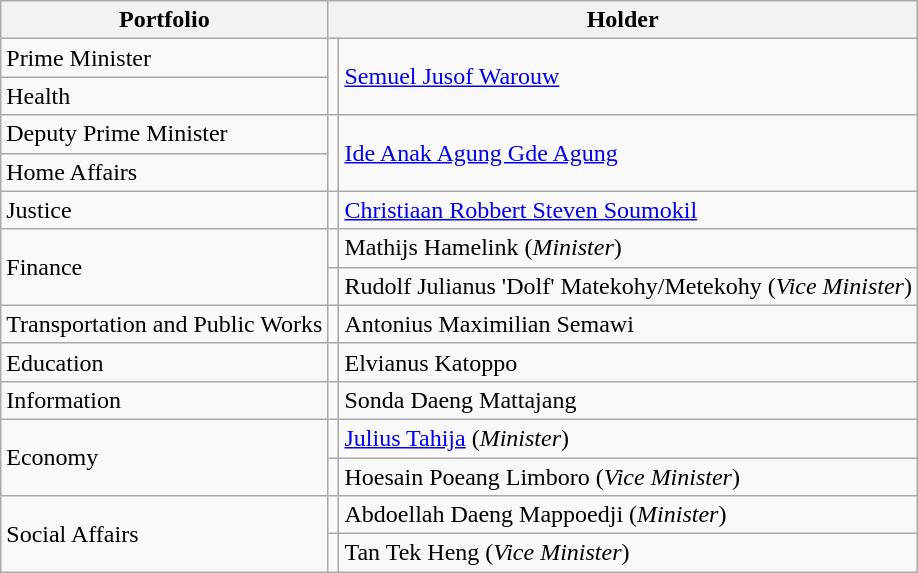<table class="wikitable">
<tr>
<th>Portfolio</th>
<th colspan="2">Holder</th>
</tr>
<tr>
<td>Prime Minister</td>
<td rowspan="2"></td>
<td rowspan="2"><a href='#'>Semuel Jusof Warouw</a></td>
</tr>
<tr>
<td>Health</td>
</tr>
<tr>
<td>Deputy Prime Minister</td>
<td rowspan="2"></td>
<td rowspan="2"><a href='#'>Ide Anak Agung Gde Agung</a></td>
</tr>
<tr>
<td>Home Affairs</td>
</tr>
<tr>
<td>Justice</td>
<td></td>
<td><a href='#'>Christiaan Robbert Steven Soumokil</a></td>
</tr>
<tr>
<td rowspan="2">Finance</td>
<td></td>
<td>Mathijs Hamelink (<em>Minister</em>)</td>
</tr>
<tr>
<td></td>
<td>Rudolf Julianus 'Dolf' Matekohy/Metekohy (<em>Vice Minister</em>)</td>
</tr>
<tr>
<td>Transportation and Public Works</td>
<td></td>
<td>Antonius Maximilian Semawi</td>
</tr>
<tr>
<td>Education</td>
<td></td>
<td>Elvianus Katoppo</td>
</tr>
<tr>
<td>Information</td>
<td></td>
<td>Sonda Daeng Mattajang</td>
</tr>
<tr>
<td rowspan="2">Economy</td>
<td></td>
<td><a href='#'>Julius Tahija</a> (<em>Minister</em>)</td>
</tr>
<tr>
<td></td>
<td>Hoesain Poeang Limboro (<em>Vice Minister</em>)</td>
</tr>
<tr>
<td rowspan="2">Social Affairs</td>
<td></td>
<td>Abdoellah Daeng Mappoedji (<em>Minister</em>)</td>
</tr>
<tr>
<td></td>
<td>Tan Tek Heng (<em>Vice Minister</em>)</td>
</tr>
</table>
